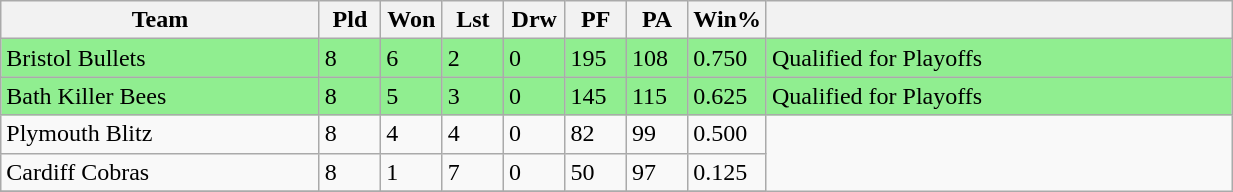<table class="wikitable" width=65%">
<tr>
<th width=26%>Team</th>
<th width=5%>Pld</th>
<th width=5%>Won</th>
<th width=5%>Lst</th>
<th width=5%>Drw</th>
<th width=5%>PF</th>
<th width=5%>PA</th>
<th width=6%>Win%</th>
<th width=38%></th>
</tr>
<tr style="background:lightgreen">
<td>Bristol Bullets</td>
<td>8</td>
<td>6</td>
<td>2</td>
<td>0</td>
<td>195</td>
<td>108</td>
<td>0.750</td>
<td>Qualified for Playoffs</td>
</tr>
<tr style="background:lightgreen">
<td>Bath Killer Bees</td>
<td>8</td>
<td>5</td>
<td>3</td>
<td>0</td>
<td>145</td>
<td>115</td>
<td>0.625</td>
<td>Qualified for Playoffs</td>
</tr>
<tr>
<td>Plymouth Blitz</td>
<td>8</td>
<td>4</td>
<td>4</td>
<td>0</td>
<td>82</td>
<td>99</td>
<td>0.500</td>
</tr>
<tr>
<td>Cardiff Cobras</td>
<td>8</td>
<td>1</td>
<td>7</td>
<td>0</td>
<td>50</td>
<td>97</td>
<td>0.125</td>
</tr>
<tr>
</tr>
</table>
